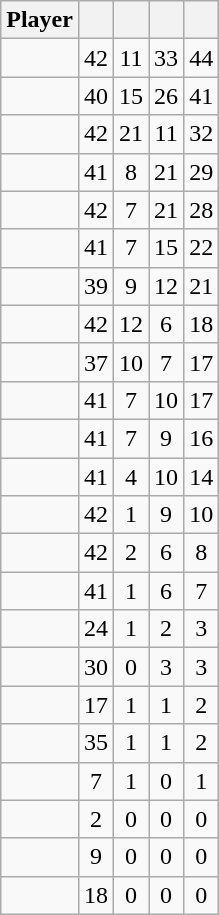<table class="wikitable sortable" style="text-align:center;">
<tr>
<th>Player</th>
<th></th>
<th></th>
<th></th>
<th></th>
</tr>
<tr>
<td></td>
<td>42</td>
<td>11</td>
<td>33</td>
<td>44</td>
</tr>
<tr>
<td></td>
<td>40</td>
<td>15</td>
<td>26</td>
<td>41</td>
</tr>
<tr>
<td></td>
<td>42</td>
<td>21</td>
<td>11</td>
<td>32</td>
</tr>
<tr>
<td></td>
<td>41</td>
<td>8</td>
<td>21</td>
<td>29</td>
</tr>
<tr>
<td></td>
<td>42</td>
<td>7</td>
<td>21</td>
<td>28</td>
</tr>
<tr>
<td></td>
<td>41</td>
<td>7</td>
<td>15</td>
<td>22</td>
</tr>
<tr>
<td></td>
<td>39</td>
<td>9</td>
<td>12</td>
<td>21</td>
</tr>
<tr>
<td></td>
<td>42</td>
<td>12</td>
<td>6</td>
<td>18</td>
</tr>
<tr>
<td></td>
<td>37</td>
<td>10</td>
<td>7</td>
<td>17</td>
</tr>
<tr>
<td></td>
<td>41</td>
<td>7</td>
<td>10</td>
<td>17</td>
</tr>
<tr>
<td></td>
<td>41</td>
<td>7</td>
<td>9</td>
<td>16</td>
</tr>
<tr>
<td></td>
<td>41</td>
<td>4</td>
<td>10</td>
<td>14</td>
</tr>
<tr>
<td></td>
<td>42</td>
<td>1</td>
<td>9</td>
<td>10</td>
</tr>
<tr>
<td></td>
<td>42</td>
<td>2</td>
<td>6</td>
<td>8</td>
</tr>
<tr>
<td></td>
<td>41</td>
<td>1</td>
<td>6</td>
<td>7</td>
</tr>
<tr>
<td></td>
<td>24</td>
<td>1</td>
<td>2</td>
<td>3</td>
</tr>
<tr>
<td></td>
<td>30</td>
<td>0</td>
<td>3</td>
<td>3</td>
</tr>
<tr>
<td></td>
<td>17</td>
<td>1</td>
<td>1</td>
<td>2</td>
</tr>
<tr>
<td></td>
<td>35</td>
<td>1</td>
<td>1</td>
<td>2</td>
</tr>
<tr>
<td></td>
<td>7</td>
<td>1</td>
<td>0</td>
<td>1</td>
</tr>
<tr>
<td></td>
<td>2</td>
<td>0</td>
<td>0</td>
<td>0</td>
</tr>
<tr>
<td></td>
<td>9</td>
<td>0</td>
<td>0</td>
<td>0</td>
</tr>
<tr>
<td></td>
<td>18</td>
<td>0</td>
<td>0</td>
<td>0</td>
</tr>
</table>
